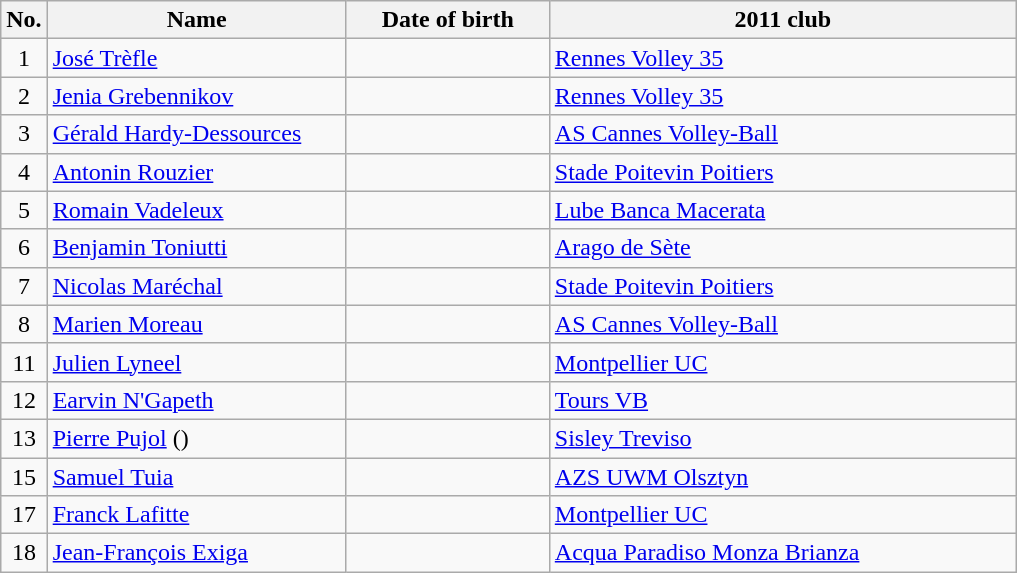<table class="wikitable sortable" style="font-size:100%; text-align:center;">
<tr>
<th>No.</th>
<th style="width:12em">Name</th>
<th style="width:8em">Date of birth</th>
<th style="width:19em">2011 club</th>
</tr>
<tr>
<td>1</td>
<td align=left><a href='#'>José Trèfle</a></td>
<td align=right></td>
<td align=left> <a href='#'>Rennes Volley 35</a></td>
</tr>
<tr>
<td>2</td>
<td align=left><a href='#'>Jenia Grebennikov</a></td>
<td align=right></td>
<td align=left> <a href='#'>Rennes Volley 35</a></td>
</tr>
<tr>
<td>3</td>
<td align=left><a href='#'>Gérald Hardy-Dessources</a></td>
<td align=right></td>
<td align=left> <a href='#'>AS Cannes Volley-Ball</a></td>
</tr>
<tr>
<td>4</td>
<td align=left><a href='#'>Antonin Rouzier</a></td>
<td align=right></td>
<td align=left> <a href='#'>Stade Poitevin Poitiers</a></td>
</tr>
<tr>
<td>5</td>
<td align=left><a href='#'>Romain Vadeleux</a></td>
<td align=right></td>
<td align=left> <a href='#'>Lube Banca Macerata</a></td>
</tr>
<tr>
<td>6</td>
<td align=left><a href='#'>Benjamin Toniutti</a></td>
<td align=right></td>
<td align=left> <a href='#'>Arago de Sète</a></td>
</tr>
<tr>
<td>7</td>
<td align=left><a href='#'>Nicolas Maréchal</a></td>
<td align=right></td>
<td align=left> <a href='#'>Stade Poitevin Poitiers</a></td>
</tr>
<tr>
<td>8</td>
<td align=left><a href='#'>Marien Moreau</a></td>
<td align=right></td>
<td align=left> <a href='#'>AS Cannes Volley-Ball</a></td>
</tr>
<tr>
<td>11</td>
<td align=left><a href='#'>Julien Lyneel</a></td>
<td align=right></td>
<td align=left> <a href='#'>Montpellier UC</a></td>
</tr>
<tr>
<td>12</td>
<td align=left><a href='#'>Earvin N'Gapeth</a></td>
<td align=right></td>
<td align=left> <a href='#'>Tours VB</a></td>
</tr>
<tr>
<td>13</td>
<td align=left><a href='#'>Pierre Pujol</a> ()</td>
<td align=right></td>
<td align=left> <a href='#'>Sisley Treviso</a></td>
</tr>
<tr>
<td>15</td>
<td align=left><a href='#'>Samuel Tuia</a></td>
<td align=right></td>
<td align=left> <a href='#'>AZS UWM Olsztyn</a></td>
</tr>
<tr>
<td>17</td>
<td align=left><a href='#'>Franck Lafitte</a></td>
<td align=right></td>
<td align=left> <a href='#'>Montpellier UC</a></td>
</tr>
<tr>
<td>18</td>
<td align=left><a href='#'>Jean-François Exiga</a></td>
<td align=right></td>
<td align=left> <a href='#'>Acqua Paradiso Monza Brianza</a></td>
</tr>
</table>
